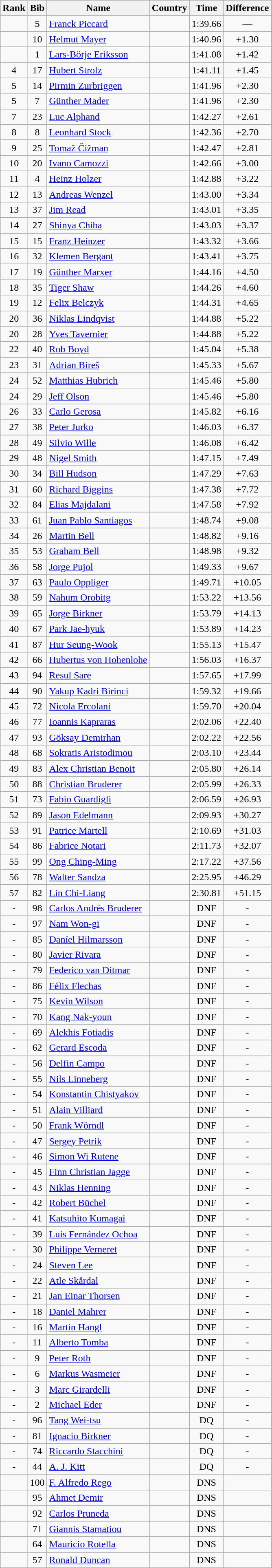<table class="wikitable sortable" style="text-align:center">
<tr>
<th>Rank</th>
<th>Bib</th>
<th>Name</th>
<th>Country</th>
<th>Time</th>
<th>Difference</th>
</tr>
<tr>
<td></td>
<td>5</td>
<td align=left><a href='#'>Franck Piccard</a></td>
<td align=left></td>
<td>1:39.66</td>
<td>—</td>
</tr>
<tr>
<td></td>
<td>10</td>
<td align=left><a href='#'>Helmut Mayer</a></td>
<td align=left></td>
<td>1:40.96</td>
<td>+1.30</td>
</tr>
<tr>
<td></td>
<td>1</td>
<td align=left><a href='#'>Lars-Börje Eriksson</a></td>
<td align=left></td>
<td>1:41.08</td>
<td>+1.42</td>
</tr>
<tr>
<td>4</td>
<td>17</td>
<td align=left><a href='#'>Hubert Strolz</a></td>
<td align=left></td>
<td>1:41.11</td>
<td>+1.45</td>
</tr>
<tr>
<td>5</td>
<td>14</td>
<td align=left><a href='#'>Pirmin Zurbriggen</a></td>
<td align=left></td>
<td>1:41.96</td>
<td>+2.30</td>
</tr>
<tr>
<td>5</td>
<td>7</td>
<td align=left><a href='#'>Günther Mader</a></td>
<td align=left></td>
<td>1:41.96</td>
<td>+2.30</td>
</tr>
<tr>
<td>7</td>
<td>23</td>
<td align=left><a href='#'>Luc Alphand</a></td>
<td align=left></td>
<td>1:42.27</td>
<td>+2.61</td>
</tr>
<tr>
<td>8</td>
<td>8</td>
<td align=left><a href='#'>Leonhard Stock</a></td>
<td align=left></td>
<td>1:42.36</td>
<td>+2.70</td>
</tr>
<tr>
<td>9</td>
<td>25</td>
<td align=left><a href='#'>Tomaž Čižman</a></td>
<td align=left></td>
<td>1:42.47</td>
<td>+2.81</td>
</tr>
<tr>
<td>10</td>
<td>20</td>
<td align=left><a href='#'>Ivano Camozzi</a></td>
<td align=left></td>
<td>1:42.66</td>
<td>+3.00</td>
</tr>
<tr>
<td>11</td>
<td>4</td>
<td align=left><a href='#'>Heinz Holzer</a></td>
<td align=left></td>
<td>1:42.88</td>
<td>+3.22</td>
</tr>
<tr>
<td>12</td>
<td>13</td>
<td align=left><a href='#'>Andreas Wenzel</a></td>
<td align=left></td>
<td>1:43.00</td>
<td>+3.34</td>
</tr>
<tr>
<td>13</td>
<td>37</td>
<td align=left><a href='#'>Jim Read</a></td>
<td align=left></td>
<td>1:43.01</td>
<td>+3.35</td>
</tr>
<tr>
<td>14</td>
<td>27</td>
<td align=left><a href='#'>Shinya Chiba</a></td>
<td align=left></td>
<td>1:43.03</td>
<td>+3.37</td>
</tr>
<tr>
<td>15</td>
<td>15</td>
<td align=left><a href='#'>Franz Heinzer</a></td>
<td align=left></td>
<td>1:43.32</td>
<td>+3.66</td>
</tr>
<tr>
<td>16</td>
<td>32</td>
<td align=left><a href='#'>Klemen Bergant</a></td>
<td align=left></td>
<td>1:43.41</td>
<td>+3.75</td>
</tr>
<tr>
<td>17</td>
<td>19</td>
<td align=left><a href='#'>Günther Marxer</a></td>
<td align=left></td>
<td>1:44.16</td>
<td>+4.50</td>
</tr>
<tr>
<td>18</td>
<td>35</td>
<td align=left><a href='#'>Tiger Shaw</a></td>
<td align=left></td>
<td>1:44.26</td>
<td>+4.60</td>
</tr>
<tr>
<td>19</td>
<td>12</td>
<td align=left><a href='#'>Felix Belczyk</a></td>
<td align=left></td>
<td>1:44.31</td>
<td>+4.65</td>
</tr>
<tr>
<td>20</td>
<td>36</td>
<td align=left><a href='#'>Niklas Lindqvist</a></td>
<td align=left></td>
<td>1:44.88</td>
<td>+5.22</td>
</tr>
<tr>
<td>20</td>
<td>28</td>
<td align=left><a href='#'>Yves Tavernier</a></td>
<td align=left></td>
<td>1:44.88</td>
<td>+5.22</td>
</tr>
<tr>
<td>22</td>
<td>40</td>
<td align=left><a href='#'>Rob Boyd</a></td>
<td align=left></td>
<td>1:45.04</td>
<td>+5.38</td>
</tr>
<tr>
<td>23</td>
<td>31</td>
<td align=left><a href='#'>Adrian Bireš</a></td>
<td align=left></td>
<td>1:45.33</td>
<td>+5.67</td>
</tr>
<tr>
<td>24</td>
<td>52</td>
<td align=left><a href='#'>Matthias Hubrich</a></td>
<td align=left></td>
<td>1:45.46</td>
<td>+5.80</td>
</tr>
<tr>
<td>24</td>
<td>29</td>
<td align=left><a href='#'>Jeff Olson</a></td>
<td align=left></td>
<td>1:45.46</td>
<td>+5.80</td>
</tr>
<tr>
<td>26</td>
<td>33</td>
<td align=left><a href='#'>Carlo Gerosa</a></td>
<td align=left></td>
<td>1:45.82</td>
<td>+6.16</td>
</tr>
<tr>
<td>27</td>
<td>38</td>
<td align=left><a href='#'>Peter Jurko</a></td>
<td align=left></td>
<td>1:46.03</td>
<td>+6.37</td>
</tr>
<tr>
<td>28</td>
<td>49</td>
<td align=left><a href='#'>Silvio Wille</a></td>
<td align=left></td>
<td>1:46.08</td>
<td>+6.42</td>
</tr>
<tr>
<td>29</td>
<td>48</td>
<td align=left><a href='#'>Nigel Smith</a></td>
<td align=left></td>
<td>1:47.15</td>
<td>+7.49</td>
</tr>
<tr>
<td>30</td>
<td>34</td>
<td align=left><a href='#'>Bill Hudson</a></td>
<td align=left></td>
<td>1:47.29</td>
<td>+7.63</td>
</tr>
<tr>
<td>31</td>
<td>60</td>
<td align=left><a href='#'>Richard Biggins</a></td>
<td align=left></td>
<td>1:47.38</td>
<td>+7.72</td>
</tr>
<tr>
<td>32</td>
<td>84</td>
<td align=left><a href='#'>Elias Majdalani</a></td>
<td align=left></td>
<td>1:47.58</td>
<td>+7.92</td>
</tr>
<tr>
<td>33</td>
<td>61</td>
<td align=left><a href='#'>Juan Pablo Santiagos</a></td>
<td align=left></td>
<td>1:48.74</td>
<td>+9.08</td>
</tr>
<tr>
<td>34</td>
<td>26</td>
<td align=left><a href='#'>Martin Bell</a></td>
<td align=left></td>
<td>1:48.82</td>
<td>+9.16</td>
</tr>
<tr>
<td>35</td>
<td>53</td>
<td align=left><a href='#'>Graham Bell</a></td>
<td align=left></td>
<td>1:48.98</td>
<td>+9.32</td>
</tr>
<tr>
<td>36</td>
<td>58</td>
<td align=left><a href='#'>Jorge Pujol</a></td>
<td align=left></td>
<td>1:49.33</td>
<td>+9.67</td>
</tr>
<tr>
<td>37</td>
<td>63</td>
<td align=left><a href='#'>Paulo Oppliger</a></td>
<td align=left></td>
<td>1:49.71</td>
<td>+10.05</td>
</tr>
<tr>
<td>38</td>
<td>59</td>
<td align=left><a href='#'>Nahum Orobitg</a></td>
<td align=left></td>
<td>1:53.22</td>
<td>+13.56</td>
</tr>
<tr>
<td>39</td>
<td>65</td>
<td align=left><a href='#'>Jorge Birkner</a></td>
<td align=left></td>
<td>1:53.79</td>
<td>+14.13</td>
</tr>
<tr>
<td>40</td>
<td>67</td>
<td align=left><a href='#'>Park Jae-hyuk</a></td>
<td align=left></td>
<td>1:53.89</td>
<td>+14.23</td>
</tr>
<tr>
<td>41</td>
<td>87</td>
<td align=left><a href='#'>Hur Seung-Wook</a></td>
<td align=left></td>
<td>1:55.13</td>
<td>+15.47</td>
</tr>
<tr>
<td>42</td>
<td>66</td>
<td align=left><a href='#'>Hubertus von Hohenlohe</a></td>
<td align=left></td>
<td>1:56.03</td>
<td>+16.37</td>
</tr>
<tr>
<td>43</td>
<td>94</td>
<td align=left><a href='#'>Resul Sare</a></td>
<td align=left></td>
<td>1:57.65</td>
<td>+17.99</td>
</tr>
<tr>
<td>44</td>
<td>90</td>
<td align=left><a href='#'>Yakup Kadri Birinci</a></td>
<td align=left></td>
<td>1:59.32</td>
<td>+19.66</td>
</tr>
<tr>
<td>45</td>
<td>72</td>
<td align=left><a href='#'>Nicola Ercolani</a></td>
<td align=left></td>
<td>1:59.70</td>
<td>+20.04</td>
</tr>
<tr>
<td>46</td>
<td>77</td>
<td align=left><a href='#'>Ioannis Kapraras</a></td>
<td align=left></td>
<td>2:02.06</td>
<td>+22.40</td>
</tr>
<tr>
<td>47</td>
<td>93</td>
<td align=left><a href='#'>Göksay Demirhan</a></td>
<td align=left></td>
<td>2:02.22</td>
<td>+22.56</td>
</tr>
<tr>
<td>48</td>
<td>68</td>
<td align=left><a href='#'>Sokratis Aristodimou</a></td>
<td align=left></td>
<td>2:03.10</td>
<td>+23.44</td>
</tr>
<tr>
<td>49</td>
<td>83</td>
<td align=left><a href='#'>Alex Christian Benoit</a></td>
<td align=left></td>
<td>2:05.80</td>
<td>+26.14</td>
</tr>
<tr>
<td>50</td>
<td>88</td>
<td align=left><a href='#'>Christian Bruderer</a></td>
<td align=left></td>
<td>2:05.99</td>
<td>+26.33</td>
</tr>
<tr>
<td>51</td>
<td>73</td>
<td align=left><a href='#'>Fabio Guardigli</a></td>
<td align=left></td>
<td>2:06.59</td>
<td>+26.93</td>
</tr>
<tr>
<td>52</td>
<td>89</td>
<td align=left><a href='#'>Jason Edelmann</a></td>
<td align=left></td>
<td>2:09.93</td>
<td>+30.27</td>
</tr>
<tr>
<td>53</td>
<td>91</td>
<td align=left><a href='#'>Patrice Martell</a></td>
<td align=left></td>
<td>2:10.69</td>
<td>+31.03</td>
</tr>
<tr>
<td>54</td>
<td>86</td>
<td align=left><a href='#'>Fabrice Notari</a></td>
<td align=left></td>
<td>2:11.73</td>
<td>+32.07</td>
</tr>
<tr>
<td>55</td>
<td>99</td>
<td align=left><a href='#'>Ong Ching-Ming</a></td>
<td align=left></td>
<td>2:17.22</td>
<td>+37.56</td>
</tr>
<tr>
<td>56</td>
<td>78</td>
<td align=left><a href='#'>Walter Sandza</a></td>
<td align=left></td>
<td>2:25.95</td>
<td>+46.29</td>
</tr>
<tr>
<td>57</td>
<td>82</td>
<td align=left><a href='#'>Lin Chi-Liang</a></td>
<td align=left></td>
<td>2:30.81</td>
<td>+51.15</td>
</tr>
<tr>
<td>-</td>
<td>98</td>
<td align=left><a href='#'>Carlos Andrés Bruderer</a></td>
<td align=left></td>
<td>DNF</td>
<td>-</td>
</tr>
<tr>
<td>-</td>
<td>97</td>
<td align=left><a href='#'>Nam Won-gi</a></td>
<td align=left></td>
<td>DNF</td>
<td>-</td>
</tr>
<tr>
<td>-</td>
<td>85</td>
<td align=left><a href='#'>Daníel Hilmarsson</a></td>
<td align=left></td>
<td>DNF</td>
<td>-</td>
</tr>
<tr>
<td>-</td>
<td>80</td>
<td align=left><a href='#'>Javier Rivara</a></td>
<td align=left></td>
<td>DNF</td>
<td>-</td>
</tr>
<tr>
<td>-</td>
<td>79</td>
<td align=left><a href='#'>Federico van Ditmar</a></td>
<td align=left></td>
<td>DNF</td>
<td>-</td>
</tr>
<tr>
<td>-</td>
<td>86</td>
<td align=left><a href='#'>Félix Flechas</a></td>
<td align=left></td>
<td>DNF</td>
<td>-</td>
</tr>
<tr>
<td>-</td>
<td>75</td>
<td align=left><a href='#'>Kevin Wilson</a></td>
<td align=left></td>
<td>DNF</td>
<td>-</td>
</tr>
<tr>
<td>-</td>
<td>70</td>
<td align=left><a href='#'>Kang Nak-youn</a></td>
<td align=left></td>
<td>DNF</td>
<td>-</td>
</tr>
<tr>
<td>-</td>
<td>69</td>
<td align=left><a href='#'>Alekhis Fotiadis</a></td>
<td align=left></td>
<td>DNF</td>
<td>-</td>
</tr>
<tr>
<td>-</td>
<td>62</td>
<td align=left><a href='#'>Gerard Escoda</a></td>
<td align=left></td>
<td>DNF</td>
<td>-</td>
</tr>
<tr>
<td>-</td>
<td>56</td>
<td align=left><a href='#'>Delfin Campo</a></td>
<td align=left></td>
<td>DNF</td>
<td>-</td>
</tr>
<tr>
<td>-</td>
<td>55</td>
<td align=left><a href='#'>Nils Linneberg</a></td>
<td align=left></td>
<td>DNF</td>
<td>-</td>
</tr>
<tr>
<td>-</td>
<td>54</td>
<td align=left><a href='#'>Konstantin Chistyakov</a></td>
<td align=left></td>
<td>DNF</td>
<td>-</td>
</tr>
<tr>
<td>-</td>
<td>51</td>
<td align=left><a href='#'>Alain Villiard</a></td>
<td align=left></td>
<td>DNF</td>
<td>-</td>
</tr>
<tr>
<td>-</td>
<td>50</td>
<td align=left><a href='#'>Frank Wörndl</a></td>
<td align=left></td>
<td>DNF</td>
<td>-</td>
</tr>
<tr>
<td>-</td>
<td>47</td>
<td align=left><a href='#'>Sergey Petrik</a></td>
<td align=left></td>
<td>DNF</td>
<td>-</td>
</tr>
<tr>
<td>-</td>
<td>46</td>
<td align=left><a href='#'>Simon Wi Rutene</a></td>
<td align=left></td>
<td>DNF</td>
<td>-</td>
</tr>
<tr>
<td>-</td>
<td>45</td>
<td align=left><a href='#'>Finn Christian Jagge</a></td>
<td align=left></td>
<td>DNF</td>
<td>-</td>
</tr>
<tr>
<td>-</td>
<td>43</td>
<td align=left><a href='#'>Niklas Henning</a></td>
<td align=left></td>
<td>DNF</td>
<td>-</td>
</tr>
<tr>
<td>-</td>
<td>42</td>
<td align=left><a href='#'>Robert Büchel</a></td>
<td align=left></td>
<td>DNF</td>
<td>-</td>
</tr>
<tr>
<td>-</td>
<td>41</td>
<td align=left><a href='#'>Katsuhito Kumagai</a></td>
<td align=left></td>
<td>DNF</td>
<td>-</td>
</tr>
<tr>
<td>-</td>
<td>39</td>
<td align=left><a href='#'>Luis Fernández Ochoa</a></td>
<td align=left></td>
<td>DNF</td>
<td>-</td>
</tr>
<tr>
<td>-</td>
<td>30</td>
<td align=left><a href='#'>Philippe Verneret</a></td>
<td align=left></td>
<td>DNF</td>
<td>-</td>
</tr>
<tr>
<td>-</td>
<td>24</td>
<td align=left><a href='#'>Steven Lee</a></td>
<td align=left></td>
<td>DNF</td>
<td>-</td>
</tr>
<tr>
<td>-</td>
<td>22</td>
<td align=left><a href='#'>Atle Skårdal</a></td>
<td align=left></td>
<td>DNF</td>
<td>-</td>
</tr>
<tr>
<td>-</td>
<td>21</td>
<td align=left><a href='#'>Jan Einar Thorsen</a></td>
<td align=left></td>
<td>DNF</td>
<td>-</td>
</tr>
<tr>
<td>-</td>
<td>18</td>
<td align=left><a href='#'>Daniel Mahrer</a></td>
<td align=left></td>
<td>DNF</td>
<td>-</td>
</tr>
<tr>
<td>-</td>
<td>16</td>
<td align=left><a href='#'>Martin Hangl</a></td>
<td align=left></td>
<td>DNF</td>
<td>-</td>
</tr>
<tr>
<td>-</td>
<td>11</td>
<td align=left><a href='#'>Alberto Tomba</a></td>
<td align=left></td>
<td>DNF</td>
<td>-</td>
</tr>
<tr>
<td>-</td>
<td>9</td>
<td align=left><a href='#'>Peter Roth</a></td>
<td align=left></td>
<td>DNF</td>
<td>-</td>
</tr>
<tr>
<td>-</td>
<td>6</td>
<td align=left><a href='#'>Markus Wasmeier</a></td>
<td align=left></td>
<td>DNF</td>
<td>-</td>
</tr>
<tr>
<td>-</td>
<td>3</td>
<td align=left><a href='#'>Marc Girardelli</a></td>
<td align=left></td>
<td>DNF</td>
<td>-</td>
</tr>
<tr>
<td>-</td>
<td>2</td>
<td align=left><a href='#'>Michael Eder</a></td>
<td align=left></td>
<td>DNF</td>
<td>-</td>
</tr>
<tr>
<td>-</td>
<td>96</td>
<td align=left><a href='#'>Tang Wei-tsu</a></td>
<td align=left></td>
<td>DQ</td>
<td>-</td>
</tr>
<tr>
<td>-</td>
<td>81</td>
<td align=left><a href='#'>Ignacio Birkner</a></td>
<td align=left></td>
<td>DQ</td>
<td>-</td>
</tr>
<tr>
<td>-</td>
<td>74</td>
<td align=left><a href='#'>Riccardo Stacchini</a></td>
<td align=left></td>
<td>DQ</td>
<td>-</td>
</tr>
<tr>
<td>-</td>
<td>44</td>
<td align=left><a href='#'>A. J. Kitt</a></td>
<td align=left></td>
<td>DQ</td>
<td>-</td>
</tr>
<tr>
<td></td>
<td>100</td>
<td align=left><a href='#'>F. Alfredo Rego</a></td>
<td align=left></td>
<td>DNS</td>
<td></td>
</tr>
<tr>
<td></td>
<td>95</td>
<td align=left><a href='#'>Ahmet Demir</a></td>
<td align=left></td>
<td>DNS</td>
<td></td>
</tr>
<tr>
<td></td>
<td>92</td>
<td align=left><a href='#'>Carlos Pruneda</a></td>
<td align=left></td>
<td>DNS</td>
<td></td>
</tr>
<tr>
<td></td>
<td>71</td>
<td align=left><a href='#'>Giannis Stamatiou</a></td>
<td align=left></td>
<td>DNS</td>
<td></td>
</tr>
<tr>
<td></td>
<td>64</td>
<td align=left><a href='#'>Mauricio Rotella</a></td>
<td align=left></td>
<td>DNS</td>
<td></td>
</tr>
<tr>
<td></td>
<td>57</td>
<td align=left><a href='#'>Ronald Duncan</a></td>
<td align=left></td>
<td>DNS</td>
<td></td>
</tr>
</table>
